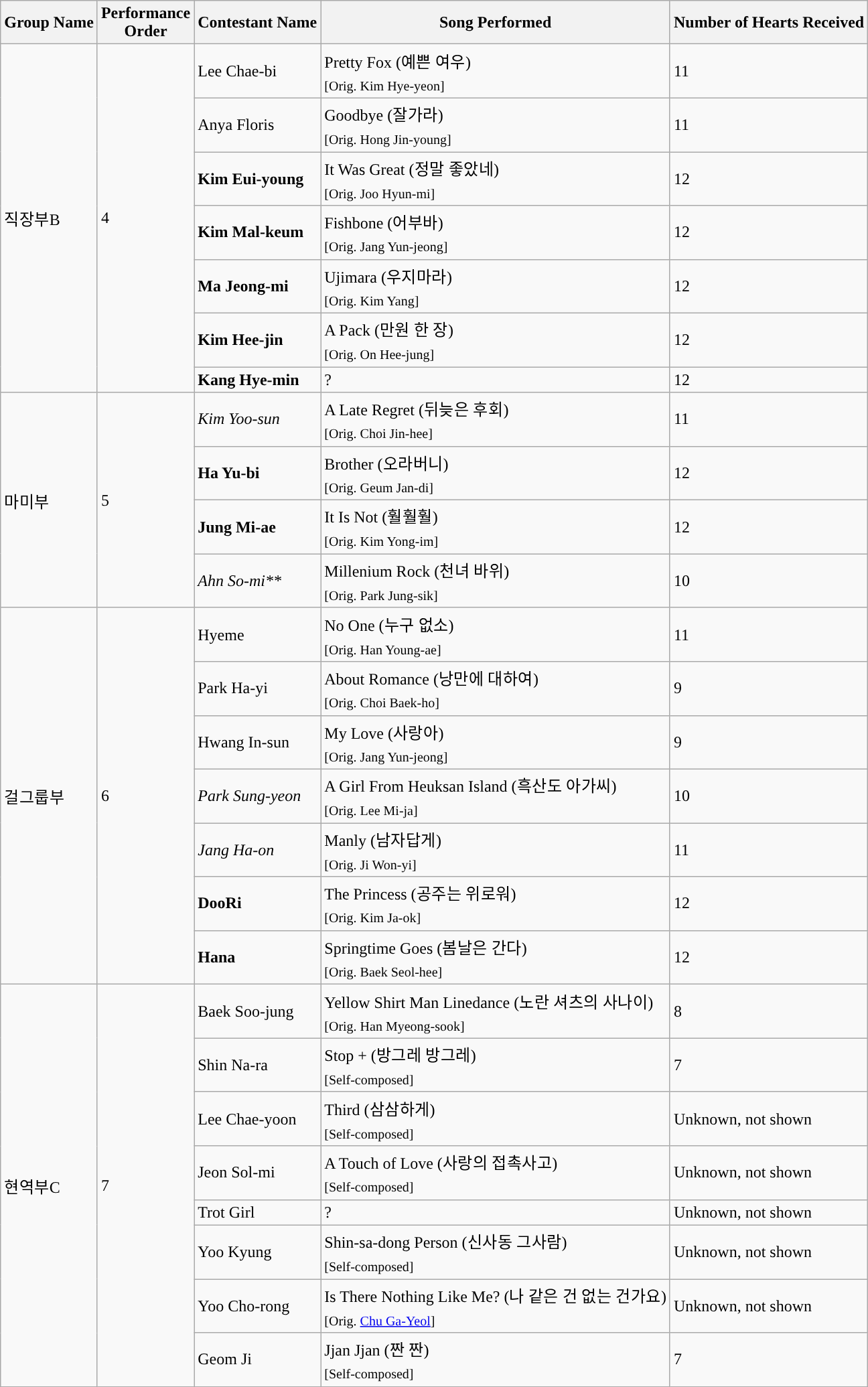<table class="wikitable">
<tr>
<th>Group Name</th>
<th>Performance<br>Order</th>
<th>Contestant Name</th>
<th>Song Performed</th>
<th>Number of Hearts Received</th>
</tr>
<tr>
<td rowspan=7>직장부B</td>
<td rowspan=7>4</td>
<td>Lee Chae-bi</td>
<td>Pretty Fox (예쁜 여우)<br><sub>[Orig. Kim Hye-yeon]</sub></td>
<td>11</td>
</tr>
<tr>
<td>Anya Floris</td>
<td>Goodbye (잘가라)<br><sub>[Orig. Hong Jin-young]</sub></td>
<td>11</td>
</tr>
<tr>
<td><strong>Kim Eui-young</strong></td>
<td>It Was Great (정말 좋았네)<br><sub>[Orig. Joo Hyun-mi]</sub></td>
<td>12</td>
</tr>
<tr>
<td><strong>Kim Mal-keum</strong></td>
<td>Fishbone (어부바)<br><sub>[Orig. Jang Yun-jeong]</sub></td>
<td>12</td>
</tr>
<tr>
<td><strong>Ma Jeong-mi</strong></td>
<td>Ujimara (우지마라)<br><sub>[Orig. Kim Yang]</sub></td>
<td>12</td>
</tr>
<tr>
<td><strong>Kim Hee-jin</strong></td>
<td>A Pack (만원 한 장)<br><sub>[Orig. On Hee-jung]</sub></td>
<td>12</td>
</tr>
<tr>
<td><strong>Kang Hye-min</strong></td>
<td>?</td>
<td>12</td>
</tr>
<tr>
<td rowspan=4>마미부</td>
<td rowspan=4>5</td>
<td><em>Kim Yoo-sun</em></td>
<td>A Late Regret (뒤늦은 후회)<br><sub>[Orig. Choi Jin-hee]</sub></td>
<td>11</td>
</tr>
<tr>
<td><strong>Ha Yu-bi</strong></td>
<td>Brother (오라버니)<br><sub>[Orig. Geum Jan-di]</sub></td>
<td>12</td>
</tr>
<tr>
<td><strong>Jung Mi-ae</strong></td>
<td>It Is Not (훨훨훨)<br><sub>[Orig. Kim Yong-im]</sub></td>
<td>12</td>
</tr>
<tr>
<td><em>Ahn So-mi**</em></td>
<td>Millenium Rock (천녀 바위)<br><sub>[Orig. Park Jung-sik]</sub></td>
<td>10</td>
</tr>
<tr>
<td rowspan=7>걸그룹부</td>
<td rowspan=7>6</td>
<td>Hyeme</td>
<td>No One (누구 없소)<br><sub>[Orig. Han Young-ae]</sub></td>
<td>11</td>
</tr>
<tr>
<td>Park Ha-yi</td>
<td>About Romance (낭만에 대하여)<br><sub>[Orig. Choi Baek-ho]</sub></td>
<td>9</td>
</tr>
<tr>
<td>Hwang In-sun</td>
<td>My Love (사랑아)<br><sub>[Orig. Jang Yun-jeong]</sub></td>
<td>9</td>
</tr>
<tr>
<td><em>Park Sung-yeon</em></td>
<td>A Girl From Heuksan Island (흑산도 아가씨)<br><sub>[Orig. Lee Mi-ja]</sub></td>
<td>10</td>
</tr>
<tr>
<td><em>Jang Ha-on</em></td>
<td>Manly (남자답게)<br><sub>[Orig. Ji Won-yi]</sub></td>
<td>11</td>
</tr>
<tr>
<td><strong>DooRi</strong></td>
<td>The Princess (공주는 위로워)<br><sub>[Orig. Kim Ja-ok]</sub></td>
<td>12</td>
</tr>
<tr>
<td><strong>Hana</strong></td>
<td>Springtime Goes (봄날은 간다)<br><sub>[Orig. Baek Seol-hee]</sub></td>
<td>12</td>
</tr>
<tr>
<td rowspan=8>현역부C</td>
<td rowspan=8>7</td>
<td>Baek Soo-jung</td>
<td>Yellow Shirt Man Linedance (노란 셔츠의 사나이)<br><sub>[Orig. Han Myeong-sook]</sub></td>
<td>8</td>
</tr>
<tr>
<td>Shin Na-ra</td>
<td>Stop + (방그레 방그레)<br><sub>[Self-composed]</sub></td>
<td>7</td>
</tr>
<tr>
<td>Lee Chae-yoon</td>
<td>Third (삼삼하게)<br><sub>[Self-composed]</sub></td>
<td>Unknown, not shown</td>
</tr>
<tr>
<td>Jeon Sol-mi</td>
<td>A Touch of Love (사랑의 접촉사고)<br><sub>[Self-composed]</sub></td>
<td>Unknown, not shown</td>
</tr>
<tr>
<td>Trot Girl</td>
<td>?</td>
<td>Unknown, not shown</td>
</tr>
<tr>
<td>Yoo Kyung</td>
<td>Shin-sa-dong Person (신사동 그사람)<br><sub>[Self-composed]</sub></td>
<td>Unknown, not shown</td>
</tr>
<tr>
<td>Yoo Cho-rong</td>
<td>Is There Nothing Like Me? (나 같은 건 없는 건가요)<br><sub>[Orig. <a href='#'>Chu Ga-Yeol</a>]</sub></td>
<td>Unknown, not shown</td>
</tr>
<tr>
<td>Geom Ji</td>
<td>Jjan Jjan (짠 짠)<br><sub>[Self-composed]</sub></td>
<td>7</td>
</tr>
</table>
